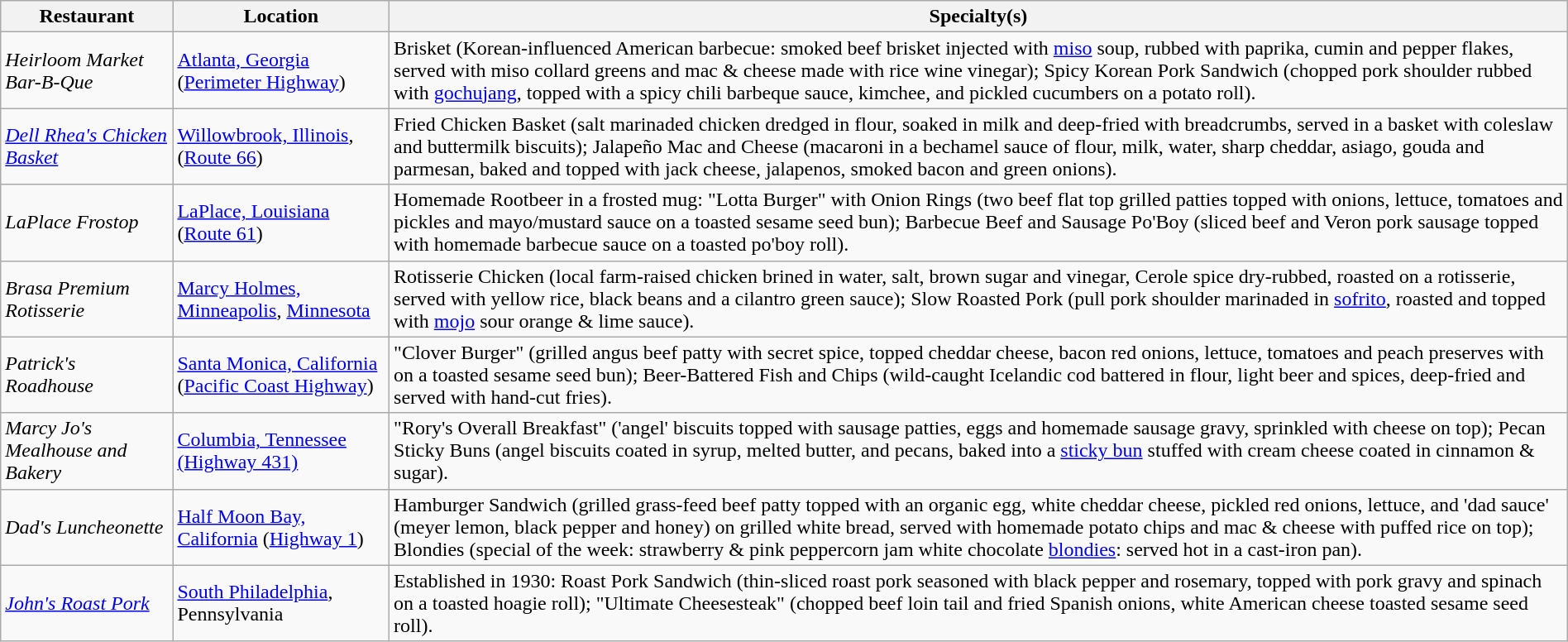<table class="wikitable" style="width:100%;">
<tr>
<th>Restaurant</th>
<th>Location</th>
<th>Specialty(s)</th>
</tr>
<tr>
<td><em>Heirloom Market Bar-B-Que</em></td>
<td><a href='#'>Atlanta, Georgia</a> (<a href='#'>Perimeter Highway</a>)</td>
<td>Brisket (Korean-influenced American barbecue: smoked beef brisket injected with <a href='#'>miso</a> soup, rubbed with paprika, cumin and pepper flakes, served with miso collard greens and mac & cheese made with rice wine vinegar); Spicy Korean Pork Sandwich (chopped pork shoulder rubbed with <a href='#'>gochujang</a>, topped with a spicy chili barbeque sauce, kimchee, and pickled cucumbers on a potato roll).</td>
</tr>
<tr>
<td><em><a href='#'>Dell Rhea's Chicken Basket</a></em></td>
<td><a href='#'>Willowbrook, Illinois</a>, (<a href='#'>Route 66</a>)</td>
<td>Fried Chicken Basket (salt marinaded chicken dredged in flour, soaked in milk and deep-fried with breadcrumbs, served in a basket with coleslaw and buttermilk biscuits); Jalapeño Mac and Cheese (macaroni in a bechamel sauce of flour, milk, water, sharp cheddar, asiago, gouda and parmesan, baked and topped with jack cheese, jalapenos, smoked bacon and green onions).</td>
</tr>
<tr>
<td><em>LaPlace Frostop</em></td>
<td><a href='#'>LaPlace, Louisiana</a> (<a href='#'>Route 61</a>)</td>
<td>Homemade Rootbeer in a frosted mug: "Lotta Burger" with Onion Rings (two beef flat top grilled patties topped with onions, lettuce, tomatoes and pickles and mayo/mustard sauce on a toasted sesame seed bun); Barbecue Beef and Sausage Po'Boy (sliced beef and Veron pork sausage topped with homemade barbecue sauce on a toasted po'boy roll).</td>
</tr>
<tr>
<td><em>Brasa Premium Rotisserie</em></td>
<td><a href='#'>Marcy Holmes, Minneapolis</a>, <a href='#'>Minnesota</a></td>
<td>Rotisserie Chicken (local farm-raised chicken brined in water, salt, brown sugar and vinegar, Cerole spice dry-rubbed, roasted on a rotisserie, served with yellow rice, black beans and a cilantro green sauce); Slow Roasted Pork (pull pork shoulder marinaded in <a href='#'>sofrito</a>, roasted and topped with <a href='#'>mojo</a> sour orange & lime sauce).</td>
</tr>
<tr>
<td><em>Patrick's Roadhouse</em></td>
<td><a href='#'>Santa Monica, California</a> (<a href='#'>Pacific Coast Highway</a>)</td>
<td>"Clover Burger" (grilled angus beef patty with secret spice, topped cheddar cheese, bacon red onions, lettuce, tomatoes and peach preserves with on a toasted sesame seed bun); Beer-Battered Fish and Chips (wild-caught Icelandic cod battered in flour, light beer and spices, deep-fried and served with hand-cut fries).</td>
</tr>
<tr>
<td><em>Marcy Jo's Mealhouse and Bakery</em></td>
<td><a href='#'>Columbia, Tennessee</a> <a href='#'>(Highway 431)</a></td>
<td>"Rory's Overall Breakfast" ('angel' biscuits topped with sausage patties, eggs and homemade sausage gravy, sprinkled with cheese on top); Pecan Sticky Buns (angel biscuits coated in syrup, melted butter, and pecans, baked into a <a href='#'>sticky bun</a> stuffed with cream cheese coated in cinnamon & sugar).</td>
</tr>
<tr>
<td><em>Dad's Luncheonette</em></td>
<td><a href='#'>Half Moon Bay, California</a> (<a href='#'>Highway 1</a>)</td>
<td>Hamburger Sandwich (grilled grass-feed beef patty topped with an organic egg, white cheddar cheese, pickled red onions, lettuce, and 'dad sauce' (meyer lemon, black pepper and honey) on grilled white bread, served with homemade potato chips and mac & cheese with puffed rice on top); Blondies (special of the week: strawberry & pink peppercorn jam white chocolate <a href='#'>blondies</a>: served hot in a cast-iron pan).</td>
</tr>
<tr>
<td><em><a href='#'>John's Roast Pork</a></em></td>
<td><a href='#'>South Philadelphia</a>, Pennsylvania</td>
<td>Established in  1930: Roast Pork Sandwich (thin-sliced roast pork seasoned with black pepper and rosemary, topped with pork gravy and spinach on a toasted hoagie roll); "Ultimate Cheesesteak" (chopped beef loin tail and fried Spanish onions, white American cheese toasted sesame seed roll).</td>
</tr>
</table>
